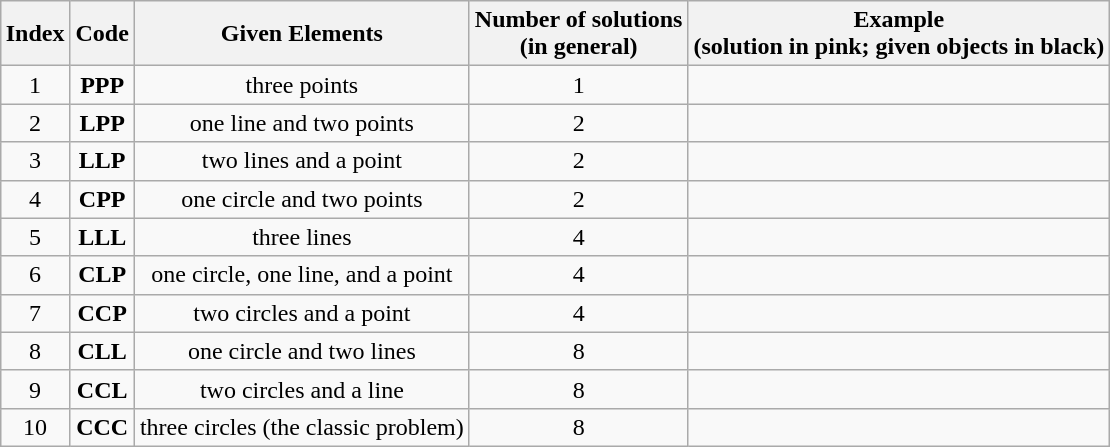<table class="wikitable sortable" style="margin-left:auto; margin-right:auto; text-align:center" id="Apollonius_problem_types">
<tr>
<th>Index</th>
<th>Code</th>
<th>Given Elements</th>
<th>Number of solutions<br>(in general)</th>
<th>Example<br>(solution in pink; given objects in black)</th>
</tr>
<tr>
<td>1</td>
<td><strong>PPP</strong></td>
<td>three points</td>
<td>1</td>
<td></td>
</tr>
<tr>
<td>2</td>
<td><strong>LPP</strong></td>
<td>one line and two points</td>
<td>2</td>
<td></td>
</tr>
<tr>
<td>3</td>
<td><strong>LLP</strong></td>
<td>two lines and a point</td>
<td>2</td>
<td></td>
</tr>
<tr>
<td>4</td>
<td><strong>CPP</strong></td>
<td>one circle and two points</td>
<td>2</td>
<td></td>
</tr>
<tr>
<td>5</td>
<td><strong>LLL</strong></td>
<td>three lines</td>
<td>4</td>
<td></td>
</tr>
<tr>
<td>6</td>
<td><strong>CLP</strong></td>
<td>one circle, one line, and a point</td>
<td>4</td>
<td></td>
</tr>
<tr>
<td>7</td>
<td><strong>CCP</strong></td>
<td>two circles and a point</td>
<td>4</td>
<td></td>
</tr>
<tr>
<td>8</td>
<td><strong>CLL</strong></td>
<td>one circle and two lines</td>
<td>8</td>
<td></td>
</tr>
<tr>
<td>9</td>
<td><strong>CCL</strong></td>
<td>two circles and a line</td>
<td>8</td>
<td></td>
</tr>
<tr>
<td>10</td>
<td><strong>CCC</strong></td>
<td>three circles (the classic problem)</td>
<td>8</td>
<td></td>
</tr>
</table>
